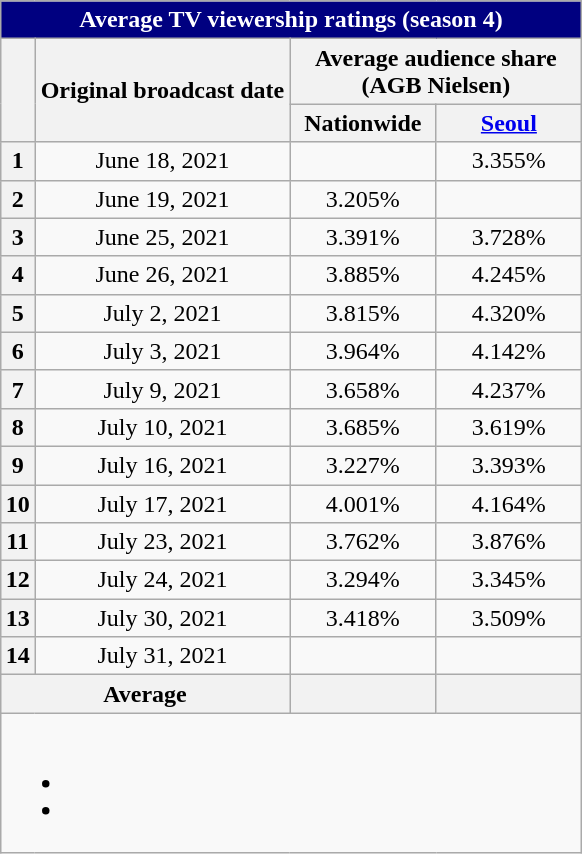<table role="presentation" class="wikitable mw-collapsible mw-collapsed innercollapse" style="text-align:center;max-width:450px; margin-left: auto; margin-right: auto; border: none;">
<tr>
<th colspan="6" style="background:#000080; text-align:centre;color:white">Average TV viewership ratings (season 4)</th>
</tr>
<tr>
<th rowspan="2"></th>
<th rowspan="2">Original broadcast date</th>
<th colspan="4">Average audience share<br>(AGB Nielsen)</th>
</tr>
<tr>
<th width="90">Nationwide</th>
<th width="90"><a href='#'>Seoul</a></th>
</tr>
<tr>
<th>1</th>
<td>June 18, 2021</td>
<td> </td>
<td>3.355% </td>
</tr>
<tr>
<th>2</th>
<td>June 19, 2021</td>
<td>3.205% </td>
<td> </td>
</tr>
<tr>
<th>3</th>
<td>June 25, 2021</td>
<td>3.391% </td>
<td>3.728% </td>
</tr>
<tr>
<th>4</th>
<td>June 26, 2021</td>
<td>3.885% </td>
<td>4.245% </td>
</tr>
<tr>
<th>5</th>
<td>July 2, 2021</td>
<td>3.815% </td>
<td>4.320% </td>
</tr>
<tr>
<th>6</th>
<td>July 3, 2021</td>
<td>3.964% </td>
<td>4.142% </td>
</tr>
<tr>
<th>7</th>
<td>July 9, 2021</td>
<td>3.658% </td>
<td>4.237% </td>
</tr>
<tr>
<th>8</th>
<td>July 10, 2021</td>
<td>3.685% </td>
<td>3.619% </td>
</tr>
<tr>
<th>9</th>
<td>July 16, 2021</td>
<td>3.227% </td>
<td>3.393% </td>
</tr>
<tr>
<th>10</th>
<td>July 17, 2021</td>
<td>4.001% </td>
<td>4.164% </td>
</tr>
<tr>
<th>11</th>
<td>July 23, 2021</td>
<td>3.762% </td>
<td>3.876% </td>
</tr>
<tr>
<th>12</th>
<td>July 24, 2021</td>
<td>3.294% </td>
<td>3.345% </td>
</tr>
<tr>
<th>13</th>
<td>July 30, 2021</td>
<td>3.418% </td>
<td>3.509% </td>
</tr>
<tr>
<th>14</th>
<td>July 31, 2021</td>
<td></td>
<td></td>
</tr>
<tr>
<th colspan="2">Average</th>
<th></th>
<th></th>
</tr>
<tr>
<td colspan="4"><br><ul><li></li><li></li></ul></td>
</tr>
</table>
